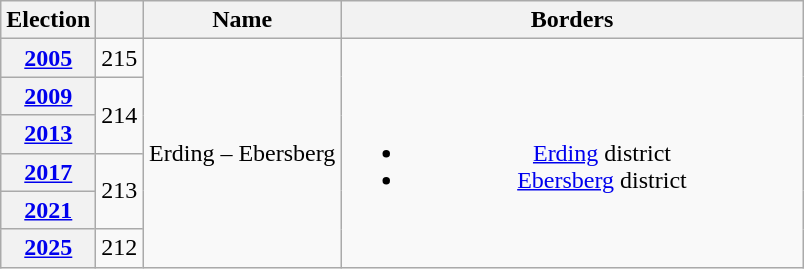<table class=wikitable style="text-align:center">
<tr>
<th>Election</th>
<th></th>
<th width=125px>Name</th>
<th width=300px>Borders</th>
</tr>
<tr>
<th><a href='#'>2005</a></th>
<td>215</td>
<td rowspan=6>Erding – Ebersberg</td>
<td rowspan=6><br><ul><li><a href='#'>Erding</a> district</li><li><a href='#'>Ebersberg</a> district</li></ul></td>
</tr>
<tr>
<th><a href='#'>2009</a></th>
<td rowspan=2>214</td>
</tr>
<tr>
<th><a href='#'>2013</a></th>
</tr>
<tr>
<th><a href='#'>2017</a></th>
<td rowspan=2>213</td>
</tr>
<tr>
<th><a href='#'>2021</a></th>
</tr>
<tr>
<th><a href='#'>2025</a></th>
<td>212</td>
</tr>
</table>
